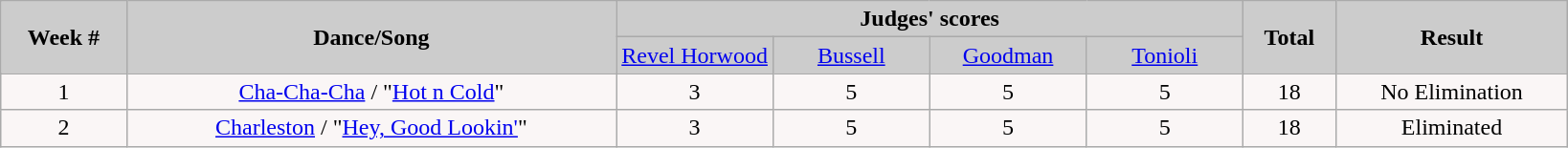<table class="wikitable collapsible collapsed">
<tr>
<th rowspan="2"  style="background:#ccc; text-align:Center;"><strong>Week #</strong></th>
<th rowspan="2"  style="background:#ccc; text-align:Center;"><strong>Dance</strong>/<strong>Song</strong></th>
<th colspan="4"  style="background:#ccc; text-align:Center;"><strong>Judges' scores</strong></th>
<th rowspan="2"  style="background:#ccc; text-align:Center;"><strong>Total</strong></th>
<th rowspan="2"  style="background:#ccc; text-align:Center;"><strong>Result</strong></th>
</tr>
<tr>
<td style="width:10%; background:#ccc; text-align:center;"><a href='#'>Revel Horwood</a></td>
<td style="width:10%; background:#ccc; text-align:center;"><a href='#'>Bussell</a></td>
<td style="width:10%; background:#ccc; text-align:center;"><a href='#'>Goodman</a></td>
<td style="width:10%; background:#ccc; text-align:center;"><a href='#'>Tonioli</a></td>
</tr>
<tr>
<td style="text-align:center; background:#faf6f6;">1</td>
<td style="text-align:center; background:#faf6f6;"><a href='#'>Cha-Cha-Cha</a> / "<a href='#'>Hot n Cold</a>"</td>
<td style="text-align:center; background:#faf6f6;">3</td>
<td style="text-align:center; background:#faf6f6;">5</td>
<td style="text-align:center; background:#faf6f6;">5</td>
<td style="text-align:center; background:#faf6f6;">5</td>
<td style="text-align:center; background:#faf6f6;">18</td>
<td style="text-align:center; background:#faf6f6;">No Elimination</td>
</tr>
<tr>
<td style="text-align:center; background:#faf6f6;">2</td>
<td style="text-align:center; background:#faf6f6;"><a href='#'>Charleston</a> / "<a href='#'>Hey, Good Lookin'</a>"</td>
<td style="text-align:center; background:#faf6f6;">3</td>
<td style="text-align:center; background:#faf6f6;">5</td>
<td style="text-align:center; background:#faf6f6;">5</td>
<td style="text-align:center; background:#faf6f6;">5</td>
<td style="text-align:center; background:#faf6f6;">18</td>
<td style="text-align:center; background:#faf6f6;">Eliminated</td>
</tr>
</table>
